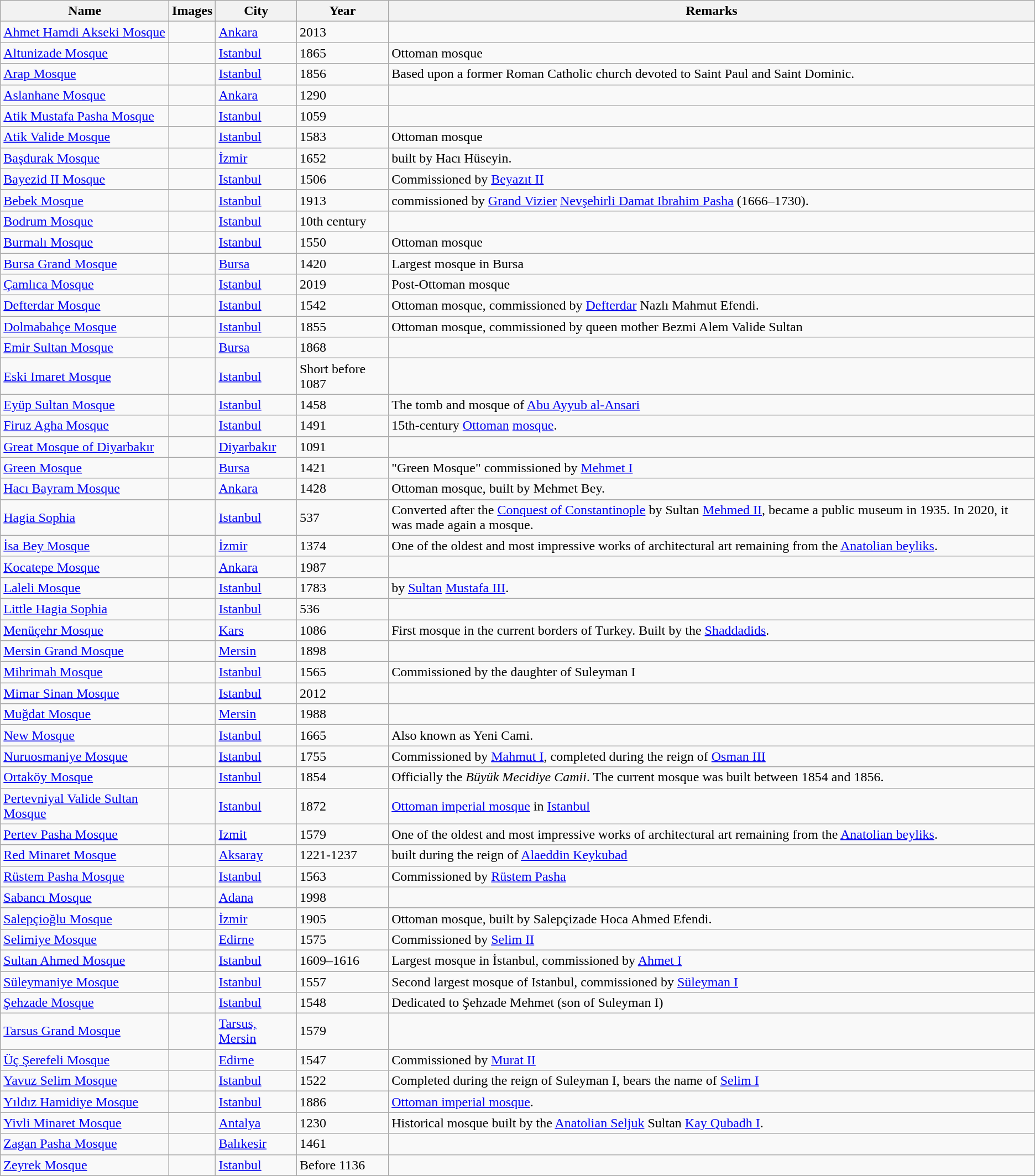<table class="wikitable sortable">
<tr>
<th>Name</th>
<th class=unsortable>Images</th>
<th>City</th>
<th>Year</th>
<th class=unsortable>Remarks</th>
</tr>
<tr>
<td><a href='#'>Ahmet Hamdi Akseki Mosque</a></td>
<td></td>
<td><a href='#'>Ankara</a></td>
<td>2013</td>
<td></td>
</tr>
<tr>
<td><a href='#'>Altunizade Mosque</a></td>
<td></td>
<td><a href='#'>Istanbul</a></td>
<td>1865</td>
<td>Ottoman mosque</td>
</tr>
<tr>
<td><a href='#'>Arap Mosque</a></td>
<td></td>
<td><a href='#'>Istanbul</a></td>
<td>1856</td>
<td>Based upon a former Roman Catholic church devoted to Saint Paul and Saint Dominic.</td>
</tr>
<tr>
<td><a href='#'>Aslanhane Mosque</a></td>
<td></td>
<td><a href='#'>Ankara</a></td>
<td>1290</td>
<td></td>
</tr>
<tr>
<td><a href='#'>Atik Mustafa Pasha Mosque</a></td>
<td></td>
<td><a href='#'>Istanbul</a></td>
<td>1059</td>
<td></td>
</tr>
<tr>
<td><a href='#'>Atik Valide Mosque</a></td>
<td></td>
<td><a href='#'>Istanbul</a></td>
<td>1583</td>
<td>Ottoman mosque</td>
</tr>
<tr>
<td><a href='#'>Başdurak Mosque</a></td>
<td></td>
<td><a href='#'>İzmir</a></td>
<td>1652</td>
<td>built by Hacı Hüseyin.</td>
</tr>
<tr>
<td><a href='#'>Bayezid II Mosque</a></td>
<td></td>
<td><a href='#'>Istanbul</a></td>
<td>1506</td>
<td>Commissioned by <a href='#'>Beyazıt II</a></td>
</tr>
<tr>
<td><a href='#'>Bebek Mosque</a></td>
<td></td>
<td><a href='#'>Istanbul</a></td>
<td>1913</td>
<td>commissioned by <a href='#'>Grand Vizier</a> <a href='#'>Nevşehirli Damat Ibrahim Pasha</a> (1666–1730).</td>
</tr>
<tr>
<td><a href='#'>Bodrum Mosque</a></td>
<td></td>
<td><a href='#'>Istanbul</a></td>
<td>10th century</td>
<td></td>
</tr>
<tr>
<td><a href='#'>Burmalı Mosque</a></td>
<td></td>
<td><a href='#'>Istanbul</a></td>
<td>1550</td>
<td>Ottoman mosque</td>
</tr>
<tr>
<td><a href='#'>Bursa Grand Mosque</a></td>
<td></td>
<td><a href='#'>Bursa</a></td>
<td>1420</td>
<td>Largest mosque in Bursa</td>
</tr>
<tr>
<td><a href='#'>Çamlıca Mosque</a></td>
<td></td>
<td><a href='#'>Istanbul</a></td>
<td>2019</td>
<td>Post-Ottoman mosque</td>
</tr>
<tr>
<td><a href='#'>Defterdar Mosque</a></td>
<td></td>
<td><a href='#'>Istanbul</a></td>
<td>1542</td>
<td>Ottoman mosque, commissioned by <a href='#'>Defterdar</a> Nazlı Mahmut Efendi.</td>
</tr>
<tr>
<td><a href='#'>Dolmabahçe Mosque</a></td>
<td></td>
<td><a href='#'>Istanbul</a></td>
<td>1855</td>
<td>Ottoman mosque, commissioned by queen mother Bezmi Alem Valide Sultan</td>
</tr>
<tr>
<td><a href='#'>Emir Sultan Mosque</a></td>
<td></td>
<td><a href='#'>Bursa</a></td>
<td>1868</td>
<td></td>
</tr>
<tr>
<td><a href='#'>Eski Imaret Mosque</a></td>
<td></td>
<td><a href='#'>Istanbul</a></td>
<td>Short before 1087</td>
<td></td>
</tr>
<tr>
<td><a href='#'>Eyüp Sultan Mosque</a></td>
<td></td>
<td><a href='#'>Istanbul</a></td>
<td>1458</td>
<td>The tomb and mosque of <a href='#'>Abu Ayyub al-Ansari</a></td>
</tr>
<tr>
<td><a href='#'>Firuz Agha Mosque</a></td>
<td></td>
<td><a href='#'>Istanbul</a></td>
<td>1491</td>
<td>15th-century <a href='#'>Ottoman</a> <a href='#'>mosque</a>.</td>
</tr>
<tr>
<td><a href='#'>Great Mosque of Diyarbakır</a></td>
<td></td>
<td><a href='#'>Diyarbakır</a></td>
<td>1091</td>
<td></td>
</tr>
<tr>
<td><a href='#'>Green Mosque</a></td>
<td></td>
<td><a href='#'>Bursa</a></td>
<td>1421</td>
<td>"Green Mosque" commissioned by <a href='#'>Mehmet I</a></td>
</tr>
<tr>
<td><a href='#'>Hacı Bayram Mosque</a></td>
<td></td>
<td><a href='#'>Ankara</a></td>
<td>1428</td>
<td>Ottoman mosque, built by Mehmet Bey.</td>
</tr>
<tr>
<td><a href='#'>Hagia Sophia</a></td>
<td></td>
<td><a href='#'>Istanbul</a></td>
<td>537</td>
<td>Converted after the <a href='#'>Conquest of Constantinople</a> by Sultan <a href='#'>Mehmed II</a>, became a public museum in 1935. In 2020, it was made again a mosque.</td>
</tr>
<tr>
<td><a href='#'>İsa Bey Mosque</a></td>
<td></td>
<td><a href='#'>İzmir</a></td>
<td>1374</td>
<td>One of the oldest and most impressive works of architectural art remaining from the <a href='#'>Anatolian beyliks</a>.</td>
</tr>
<tr>
<td><a href='#'>Kocatepe Mosque</a></td>
<td></td>
<td><a href='#'>Ankara</a></td>
<td>1987</td>
<td></td>
</tr>
<tr>
<td><a href='#'>Laleli Mosque</a></td>
<td></td>
<td><a href='#'>Istanbul</a></td>
<td>1783</td>
<td>by <a href='#'>Sultan</a> <a href='#'>Mustafa III</a>.</td>
</tr>
<tr>
<td><a href='#'>Little Hagia Sophia</a></td>
<td></td>
<td><a href='#'>Istanbul</a></td>
<td>536</td>
<td></td>
</tr>
<tr>
<td><a href='#'>Menüçehr Mosque</a></td>
<td></td>
<td><a href='#'>Kars</a></td>
<td>1086</td>
<td>First mosque in the current borders of Turkey. Built by the <a href='#'>Shaddadids</a>.</td>
</tr>
<tr>
<td><a href='#'>Mersin Grand Mosque</a></td>
<td></td>
<td><a href='#'>Mersin</a></td>
<td>1898</td>
<td></td>
</tr>
<tr>
<td><a href='#'>Mihrimah Mosque</a></td>
<td></td>
<td><a href='#'>Istanbul</a></td>
<td>1565</td>
<td>Commissioned by the daughter of Suleyman I</td>
</tr>
<tr>
<td><a href='#'>Mimar Sinan Mosque</a></td>
<td></td>
<td><a href='#'>Istanbul</a></td>
<td>2012</td>
<td></td>
</tr>
<tr>
<td><a href='#'>Muğdat Mosque</a></td>
<td></td>
<td><a href='#'>Mersin</a></td>
<td>1988</td>
<td></td>
</tr>
<tr>
<td><a href='#'>New Mosque</a></td>
<td></td>
<td><a href='#'>Istanbul</a></td>
<td>1665</td>
<td>Also known as Yeni Cami.</td>
</tr>
<tr>
<td><a href='#'>Nuruosmaniye Mosque</a></td>
<td></td>
<td><a href='#'>Istanbul</a></td>
<td>1755</td>
<td>Commissioned by <a href='#'>Mahmut I</a>, completed during the reign of <a href='#'>Osman III</a></td>
</tr>
<tr>
<td><a href='#'>Ortaköy Mosque</a></td>
<td></td>
<td><a href='#'>Istanbul</a></td>
<td>1854</td>
<td>Officially the <em>Büyük Mecidiye Camii</em>. The current mosque was built between 1854 and 1856.</td>
</tr>
<tr>
<td><a href='#'>Pertevniyal Valide Sultan Mosque</a></td>
<td></td>
<td><a href='#'>Istanbul</a></td>
<td>1872</td>
<td><a href='#'>Ottoman imperial mosque</a> in <a href='#'>Istanbul</a></td>
</tr>
<tr>
<td><a href='#'>Pertev Pasha Mosque</a></td>
<td></td>
<td><a href='#'>Izmit</a></td>
<td>1579</td>
<td>One of the oldest and most impressive works of architectural art remaining from the <a href='#'>Anatolian beyliks</a>.</td>
</tr>
<tr>
<td><a href='#'>Red Minaret Mosque</a></td>
<td></td>
<td><a href='#'>Aksaray</a></td>
<td>1221-1237</td>
<td>built during the reign of <a href='#'>Alaeddin Keykubad</a></td>
</tr>
<tr>
<td><a href='#'>Rüstem Pasha Mosque</a></td>
<td></td>
<td><a href='#'>Istanbul</a></td>
<td>1563</td>
<td>Commissioned by <a href='#'>Rüstem Pasha</a></td>
</tr>
<tr>
<td><a href='#'>Sabancı Mosque</a></td>
<td></td>
<td><a href='#'>Adana</a></td>
<td>1998</td>
<td></td>
</tr>
<tr>
<td><a href='#'>Salepçioğlu Mosque</a></td>
<td></td>
<td><a href='#'>İzmir</a></td>
<td>1905</td>
<td>Ottoman mosque, built by Salepçizade Hoca Ahmed Efendi.</td>
</tr>
<tr>
<td><a href='#'>Selimiye Mosque</a></td>
<td></td>
<td><a href='#'>Edirne</a></td>
<td>1575</td>
<td>Commissioned by <a href='#'>Selim II</a></td>
</tr>
<tr>
<td><a href='#'>Sultan Ahmed Mosque</a></td>
<td></td>
<td><a href='#'>Istanbul</a></td>
<td>1609–1616</td>
<td>Largest mosque in İstanbul, commissioned by <a href='#'>Ahmet I</a></td>
</tr>
<tr>
<td><a href='#'>Süleymaniye Mosque</a></td>
<td></td>
<td><a href='#'>Istanbul</a></td>
<td>1557</td>
<td>Second largest mosque of Istanbul, commissioned by <a href='#'>Süleyman I</a></td>
</tr>
<tr>
<td><a href='#'>Şehzade Mosque</a></td>
<td></td>
<td><a href='#'>Istanbul</a></td>
<td>1548</td>
<td>Dedicated to Şehzade Mehmet (son of Suleyman I)</td>
</tr>
<tr>
<td><a href='#'>Tarsus Grand Mosque</a></td>
<td></td>
<td><a href='#'>Tarsus, Mersin</a></td>
<td>1579</td>
<td></td>
</tr>
<tr>
<td><a href='#'>Üç Şerefeli Mosque</a></td>
<td></td>
<td><a href='#'>Edirne</a></td>
<td>1547</td>
<td>Commissioned by <a href='#'>Murat II</a></td>
</tr>
<tr>
<td><a href='#'>Yavuz Selim Mosque</a></td>
<td></td>
<td><a href='#'>Istanbul</a></td>
<td>1522</td>
<td>Completed during the reign of Suleyman I, bears the name of <a href='#'>Selim I</a></td>
</tr>
<tr>
<td><a href='#'>Yıldız Hamidiye Mosque</a></td>
<td></td>
<td><a href='#'>Istanbul</a></td>
<td>1886</td>
<td><a href='#'>Ottoman imperial mosque</a>.</td>
</tr>
<tr>
<td><a href='#'>Yivli Minaret Mosque</a></td>
<td></td>
<td><a href='#'>Antalya</a></td>
<td>1230</td>
<td>Historical mosque built by the <a href='#'>Anatolian Seljuk</a> Sultan <a href='#'>Kay Qubadh I</a>.</td>
</tr>
<tr>
<td><a href='#'>Zagan Pasha Mosque</a></td>
<td></td>
<td><a href='#'>Balıkesir</a></td>
<td>1461</td>
<td></td>
</tr>
<tr>
<td><a href='#'>Zeyrek Mosque</a></td>
<td></td>
<td><a href='#'>Istanbul</a></td>
<td>Before 1136</td>
<td></td>
</tr>
</table>
